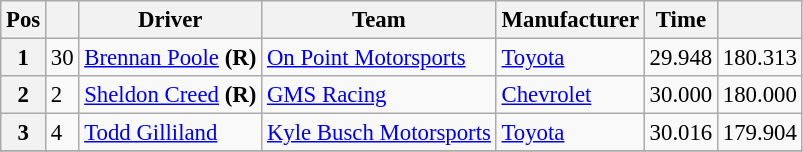<table class="wikitable" style="font-size:95%">
<tr>
<th>Pos</th>
<th></th>
<th>Driver</th>
<th>Team</th>
<th>Manufacturer</th>
<th>Time</th>
<th></th>
</tr>
<tr>
<th>1</th>
<td>30</td>
<td><a href='#'>Brennan Poole</a> <strong>(R)</strong></td>
<td><a href='#'>On Point Motorsports</a></td>
<td><a href='#'>Toyota</a></td>
<td>29.948</td>
<td>180.313</td>
</tr>
<tr>
<th>2</th>
<td>2</td>
<td><a href='#'>Sheldon Creed</a> <strong>(R)</strong></td>
<td><a href='#'>GMS Racing</a></td>
<td><a href='#'>Chevrolet</a></td>
<td>30.000</td>
<td>180.000</td>
</tr>
<tr>
<th>3</th>
<td>4</td>
<td><a href='#'>Todd Gilliland</a></td>
<td><a href='#'>Kyle Busch Motorsports</a></td>
<td><a href='#'>Toyota</a></td>
<td>30.016</td>
<td>179.904</td>
</tr>
<tr>
</tr>
</table>
